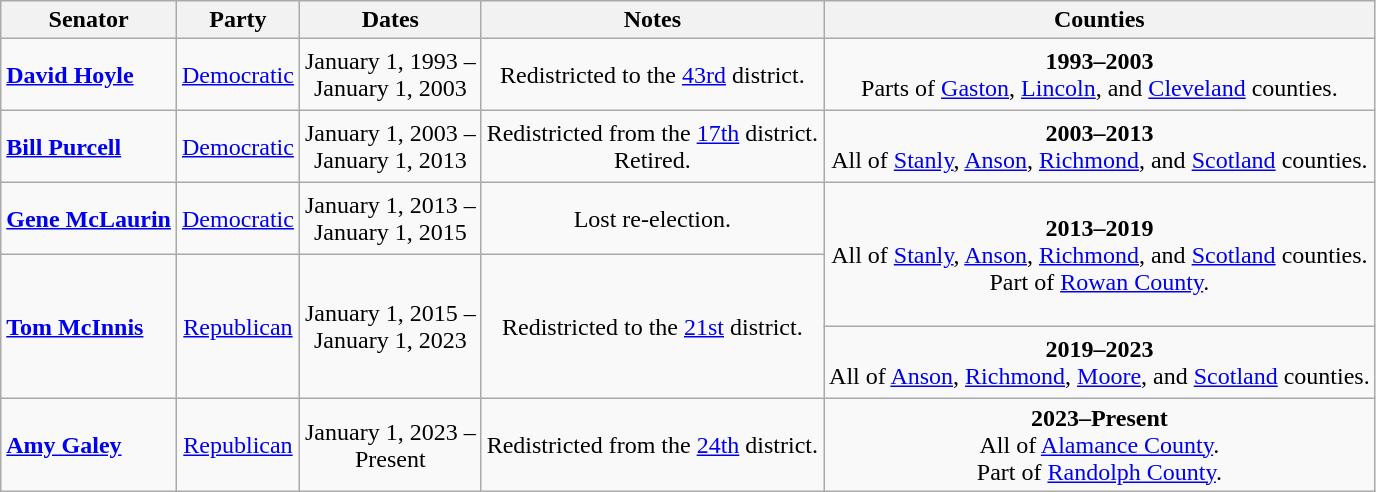<table class=wikitable style="text-align:center">
<tr>
<th>Senator</th>
<th>Party</th>
<th>Dates</th>
<th>Notes</th>
<th>Counties</th>
</tr>
<tr style="height:3em">
<td align=left><strong><a href='#'>David Hoyle</a></strong></td>
<td><a href='#'>Democratic</a></td>
<td nowrap>January 1, 1993 – <br> January 1, 2003</td>
<td>Redistricted to the <a href='#'>43rd</a> district.</td>
<td><strong>1993–2003</strong> <br> Parts of <a href='#'>Gaston</a>, <a href='#'>Lincoln</a>, and <a href='#'>Cleveland</a> counties.</td>
</tr>
<tr style="height:3em">
<td align=left><strong><a href='#'>Bill Purcell</a></strong></td>
<td><a href='#'>Democratic</a></td>
<td nowrap>January 1, 2003 – <br> January 1, 2013</td>
<td>Redistricted from the <a href='#'>17th</a> district.<br> Retired.</td>
<td><strong>2003–2013</strong> <br> All of <a href='#'>Stanly</a>, <a href='#'>Anson</a>, <a href='#'>Richmond</a>, and <a href='#'>Scotland</a> counties.</td>
</tr>
<tr style="height:3em">
<td align=left><strong><a href='#'>Gene McLaurin</a></strong></td>
<td><a href='#'>Democratic</a></td>
<td nowrap>January 1, 2013 – <br> January 1, 2015</td>
<td>Lost re-election.</td>
<td rowspan=2><strong>2013–2019</strong> <br> All of <a href='#'>Stanly</a>, <a href='#'>Anson</a>, <a href='#'>Richmond</a>, and <a href='#'>Scotland</a> counties. <br> Part of <a href='#'>Rowan County</a>.</td>
</tr>
<tr style="height:3em">
<td rowspan=2 align=left><strong><a href='#'>Tom McInnis</a></strong></td>
<td rowspan=2 ><a href='#'>Republican</a></td>
<td rowspan=2 nowrap>January 1, 2015 – <br> January 1, 2023</td>
<td rowspan=2>Redistricted to the <a href='#'>21st</a> district.</td>
</tr>
<tr style="height:3em">
<td><strong>2019–2023</strong> <br> All of <a href='#'>Anson</a>, <a href='#'>Richmond</a>, <a href='#'>Moore</a>, and <a href='#'>Scotland</a> counties.</td>
</tr>
<tr style="height:3em">
<td align=left><strong><a href='#'>Amy Galey</a></strong></td>
<td><a href='#'>Republican</a></td>
<td nowrap>January 1, 2023 – <br> Present</td>
<td>Redistricted from the <a href='#'>24th</a> district.</td>
<td><strong>2023–Present</strong> <br> All of <a href='#'>Alamance County</a>. <br> Part of <a href='#'>Randolph County</a>.</td>
</tr>
</table>
